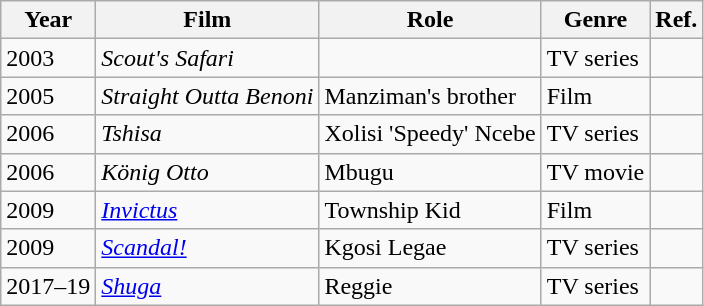<table class="wikitable">
<tr>
<th>Year</th>
<th>Film</th>
<th>Role</th>
<th>Genre</th>
<th>Ref.</th>
</tr>
<tr>
<td>2003</td>
<td><em>Scout's Safari</em></td>
<td></td>
<td>TV series</td>
<td></td>
</tr>
<tr>
<td>2005</td>
<td><em>Straight Outta Benoni</em></td>
<td>Manziman's brother</td>
<td>Film</td>
<td></td>
</tr>
<tr>
<td>2006</td>
<td><em>Tshisa</em></td>
<td>Xolisi 'Speedy' Ncebe</td>
<td>TV series</td>
<td></td>
</tr>
<tr>
<td>2006</td>
<td><em>König Otto</em></td>
<td>Mbugu</td>
<td>TV movie</td>
<td></td>
</tr>
<tr>
<td>2009</td>
<td><em><a href='#'>Invictus</a></em></td>
<td>Township Kid</td>
<td>Film</td>
<td></td>
</tr>
<tr>
<td>2009</td>
<td><em><a href='#'>Scandal!</a></em></td>
<td>Kgosi Legae</td>
<td>TV series</td>
<td></td>
</tr>
<tr>
<td>2017–19</td>
<td><em><a href='#'>Shuga</a></em></td>
<td>Reggie</td>
<td>TV series</td>
<td></td>
</tr>
</table>
